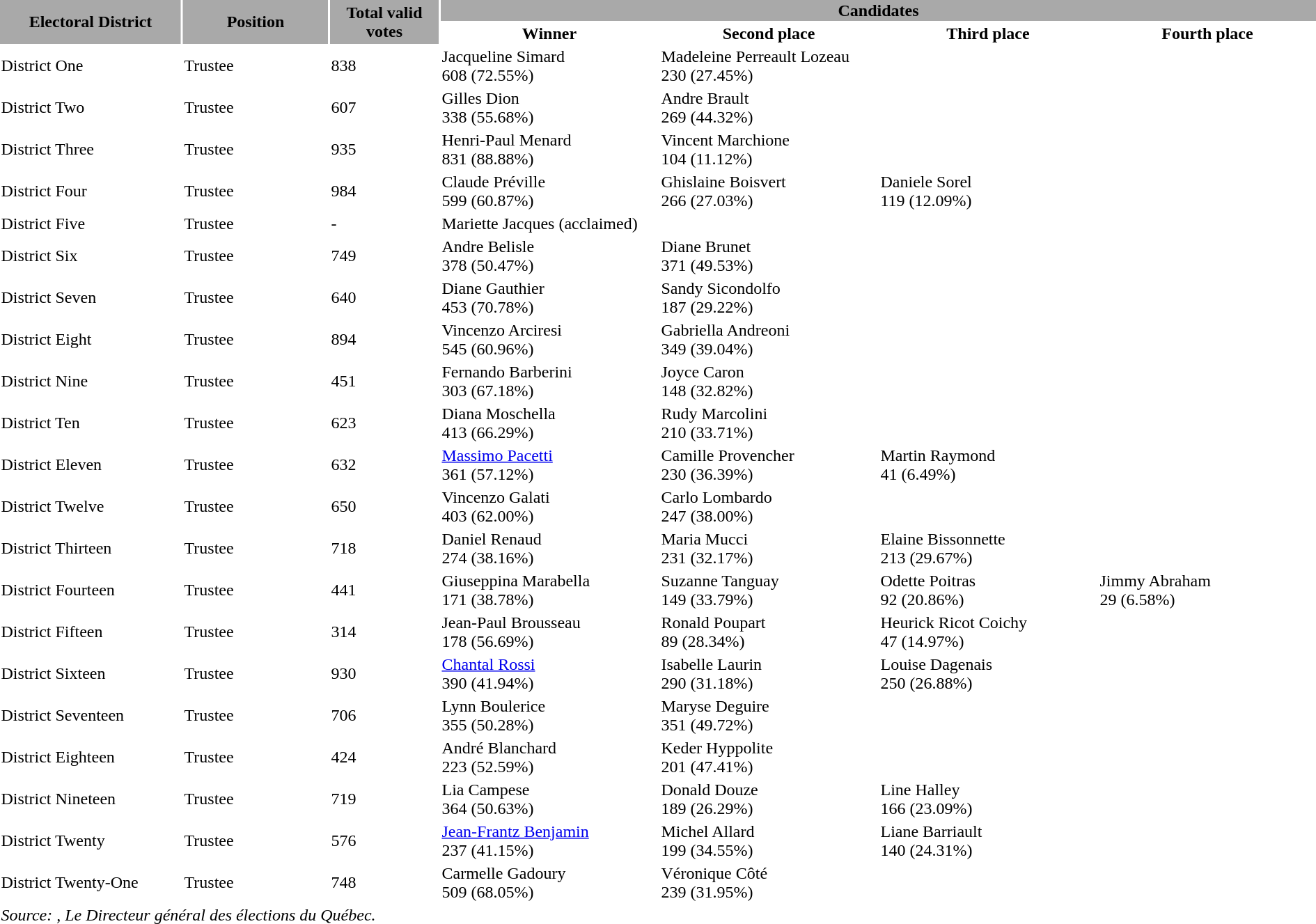<table class="toccolours collapsible collapsed" style="min-width:40em">
<tr style="background-color:darkgray;">
<th width=10% rowspan=2>Electoral District</th>
<th width=8% rowspan=2>Position</th>
<th width=6% rowspan=2>Total valid votes</th>
<th colspan=4>Candidates</th>
</tr>
<tr>
<th width=12% >Winner</th>
<th width=12% >Second place</th>
<th width=12% >Third place</th>
<th width=12% >Fourth place</th>
</tr>
<tr>
<td>District One</td>
<td>Trustee</td>
<td>838</td>
<td>Jacqueline Simard<br>608 (72.55%)</td>
<td>Madeleine Perreault Lozeau<br>230 (27.45%)</td>
<td></td>
<td></td>
</tr>
<tr>
<td>District Two</td>
<td>Trustee</td>
<td>607</td>
<td>Gilles Dion<br>338 (55.68%)</td>
<td>Andre Brault<br>269 (44.32%)</td>
<td></td>
<td></td>
</tr>
<tr>
<td>District Three</td>
<td>Trustee</td>
<td>935</td>
<td>Henri-Paul Menard<br>831 (88.88%)</td>
<td>Vincent Marchione<br>104 (11.12%)</td>
<td></td>
<td></td>
</tr>
<tr>
<td>District Four</td>
<td>Trustee</td>
<td>984</td>
<td>Claude Préville<br>599 (60.87%)</td>
<td>Ghislaine Boisvert<br>266 (27.03%)</td>
<td>Daniele Sorel<br>119 (12.09%)</td>
<td></td>
</tr>
<tr>
<td>District Five</td>
<td>Trustee</td>
<td>-</td>
<td>Mariette Jacques (acclaimed)</td>
<td></td>
<td></td>
<td></td>
</tr>
<tr>
<td>District Six</td>
<td>Trustee</td>
<td>749</td>
<td>Andre Belisle<br>378 (50.47%)</td>
<td>Diane Brunet<br>371 (49.53%)</td>
<td></td>
<td></td>
</tr>
<tr>
<td>District Seven</td>
<td>Trustee</td>
<td>640</td>
<td>Diane Gauthier<br>453 (70.78%)</td>
<td>Sandy Sicondolfo<br>187 (29.22%)</td>
<td></td>
<td></td>
</tr>
<tr>
<td>District Eight</td>
<td>Trustee</td>
<td>894</td>
<td>Vincenzo Arciresi<br>545 (60.96%)</td>
<td>Gabriella Andreoni<br>349 (39.04%)</td>
<td></td>
<td></td>
</tr>
<tr>
<td>District Nine</td>
<td>Trustee</td>
<td>451</td>
<td>Fernando Barberini<br>303 (67.18%)</td>
<td>Joyce Caron<br>148 (32.82%)</td>
<td></td>
<td></td>
</tr>
<tr>
<td>District Ten</td>
<td>Trustee</td>
<td>623</td>
<td>Diana Moschella<br>413 (66.29%)</td>
<td>Rudy Marcolini<br>210 (33.71%)</td>
<td></td>
<td></td>
</tr>
<tr>
<td>District Eleven</td>
<td>Trustee</td>
<td>632</td>
<td><a href='#'>Massimo Pacetti</a><br>361 (57.12%)</td>
<td>Camille Provencher<br>230 (36.39%)</td>
<td>Martin Raymond<br>41 (6.49%)</td>
<td></td>
</tr>
<tr>
<td>District Twelve</td>
<td>Trustee</td>
<td>650</td>
<td>Vincenzo Galati<br>403 (62.00%)</td>
<td>Carlo Lombardo<br>247 (38.00%)</td>
<td></td>
<td></td>
</tr>
<tr>
<td>District Thirteen</td>
<td>Trustee</td>
<td>718</td>
<td>Daniel Renaud<br>274 (38.16%)</td>
<td>Maria Mucci<br>231 (32.17%)</td>
<td>Elaine Bissonnette<br>213 (29.67%)</td>
<td></td>
</tr>
<tr>
<td>District Fourteen</td>
<td>Trustee</td>
<td>441</td>
<td>Giuseppina Marabella<br>171 (38.78%)</td>
<td>Suzanne Tanguay<br>149 (33.79%)</td>
<td>Odette Poitras<br>92 (20.86%)</td>
<td>Jimmy Abraham<br>29 (6.58%)</td>
</tr>
<tr>
<td>District Fifteen</td>
<td>Trustee</td>
<td>314</td>
<td>Jean-Paul Brousseau<br>178 (56.69%)</td>
<td>Ronald Poupart<br>89 (28.34%)</td>
<td>Heurick Ricot Coichy<br>47 (14.97%)</td>
<td></td>
</tr>
<tr>
<td>District Sixteen</td>
<td>Trustee</td>
<td>930</td>
<td><a href='#'>Chantal Rossi</a><br>390 (41.94%)</td>
<td>Isabelle Laurin<br>290 (31.18%)</td>
<td>Louise Dagenais<br>250 (26.88%)</td>
<td></td>
</tr>
<tr>
<td>District Seventeen</td>
<td>Trustee</td>
<td>706</td>
<td>Lynn Boulerice<br>355 (50.28%)</td>
<td>Maryse Deguire<br>351 (49.72%)</td>
<td></td>
<td></td>
</tr>
<tr>
<td>District Eighteen</td>
<td>Trustee</td>
<td>424</td>
<td>André Blanchard<br>223 (52.59%)</td>
<td>Keder Hyppolite<br>201 (47.41%)</td>
<td></td>
<td></td>
</tr>
<tr>
<td>District Nineteen</td>
<td>Trustee</td>
<td>719</td>
<td>Lia Campese<br>364 (50.63%)</td>
<td>Donald Douze<br>189 (26.29%)</td>
<td>Line Halley<br>166 (23.09%)</td>
<td></td>
</tr>
<tr>
<td>District Twenty</td>
<td>Trustee</td>
<td>576</td>
<td><a href='#'>Jean-Frantz Benjamin</a><br>237 (41.15%)</td>
<td>Michel Allard<br>199 (34.55%)</td>
<td>Liane Barriault<br>140 (24.31%)</td>
<td></td>
</tr>
<tr>
<td>District Twenty-One</td>
<td>Trustee</td>
<td>748</td>
<td>Carmelle Gadoury<br>509 (68.05%)</td>
<td>Véronique Côté<br>239 (31.95%)</td>
<td></td>
<td></td>
</tr>
<tr>
<td colspan=6><em>Source: , Le Directeur général des élections du Québec.</em></td>
</tr>
</table>
